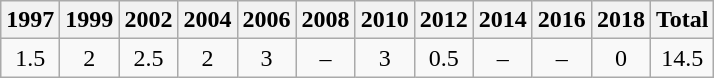<table class="wikitable" style="text-align:center">
<tr>
<th>1997</th>
<th>1999</th>
<th>2002</th>
<th>2004</th>
<th>2006</th>
<th>2008</th>
<th>2010</th>
<th>2012</th>
<th>2014</th>
<th>2016</th>
<th>2018</th>
<th>Total</th>
</tr>
<tr>
<td>1.5</td>
<td>2</td>
<td>2.5</td>
<td>2</td>
<td>3</td>
<td>–</td>
<td>3</td>
<td>0.5</td>
<td>–</td>
<td>–</td>
<td>0</td>
<td>14.5</td>
</tr>
</table>
